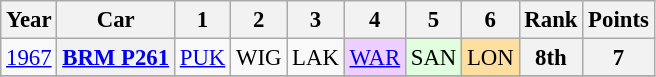<table class="wikitable" style="text-align:center; font-size:95%">
<tr>
<th>Year</th>
<th>Car</th>
<th>1</th>
<th>2</th>
<th>3</th>
<th>4</th>
<th>5</th>
<th>6</th>
<th>Rank</th>
<th>Points</th>
</tr>
<tr>
<td><a href='#'>1967</a></td>
<th><a href='#'>BRM P261</a></th>
<td><a href='#'>PUK</a></td>
<td>WIG</td>
<td>LAK</td>
<td style="background:#EFCFFF;"><a href='#'>WAR</a><br></td>
<td style="background:#DFFFDF;">SAN<br></td>
<td style="background:#FFDF9F;">LON<br></td>
<th>8th</th>
<th>7</th>
</tr>
<tr>
</tr>
</table>
